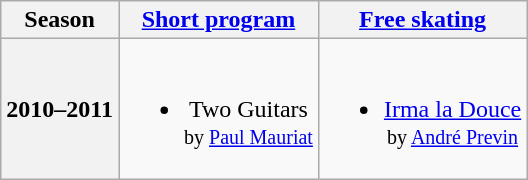<table class="wikitable" style="text-align:center">
<tr>
<th>Season</th>
<th><a href='#'>Short program</a></th>
<th><a href='#'>Free skating</a></th>
</tr>
<tr>
<th>2010–2011 <br> </th>
<td><br><ul><li>Two Guitars <br><small> by <a href='#'>Paul Mauriat</a> </small></li></ul></td>
<td><br><ul><li><a href='#'>Irma la Douce</a> <br><small> by <a href='#'>André Previn</a> </small></li></ul></td>
</tr>
</table>
